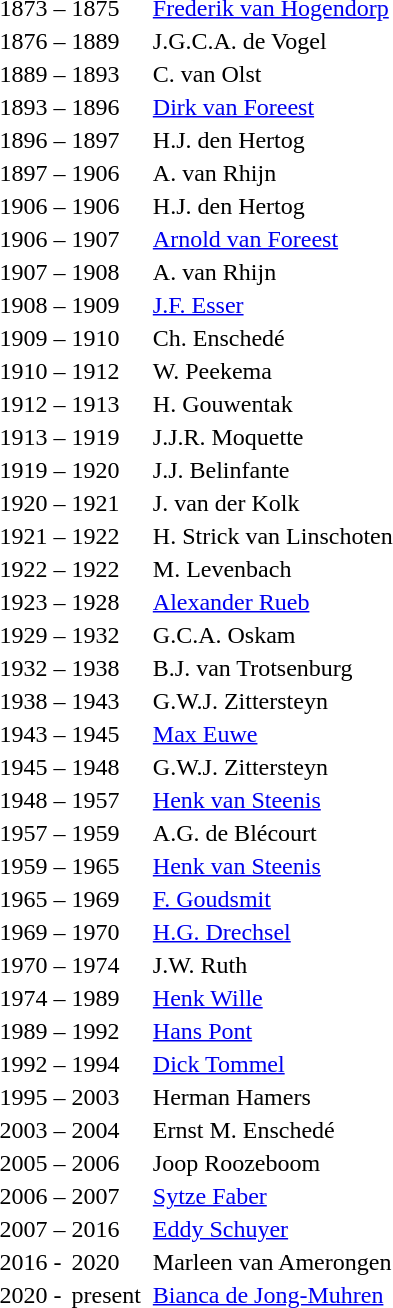<table>
<tr ---->
<td>1873</td>
<td>–</td>
<td>1875</td>
<td></td>
<td><a href='#'>Frederik van Hogendorp</a></td>
</tr>
<tr ---->
<td>1876</td>
<td>–</td>
<td>1889</td>
<td></td>
<td>J.G.C.A. de Vogel</td>
</tr>
<tr ---->
<td>1889</td>
<td>–</td>
<td>1893</td>
<td></td>
<td>C. van Olst</td>
</tr>
<tr ---->
<td>1893</td>
<td>–</td>
<td>1896</td>
<td></td>
<td><a href='#'>Dirk van Foreest</a></td>
</tr>
<tr ---->
<td>1896</td>
<td>–</td>
<td>1897</td>
<td></td>
<td>H.J. den Hertog</td>
</tr>
<tr ---->
<td>1897</td>
<td>–</td>
<td>1906</td>
<td></td>
<td>A. van Rhijn</td>
</tr>
<tr ---->
<td>1906</td>
<td>–</td>
<td>1906</td>
<td></td>
<td>H.J. den Hertog</td>
</tr>
<tr ---->
<td>1906</td>
<td>–</td>
<td>1907</td>
<td></td>
<td><a href='#'>Arnold van Foreest</a></td>
</tr>
<tr ---->
<td>1907</td>
<td>–</td>
<td>1908</td>
<td></td>
<td>A. van Rhijn</td>
</tr>
<tr ---->
<td>1908</td>
<td>–</td>
<td>1909</td>
<td></td>
<td><a href='#'>J.F. Esser</a></td>
</tr>
<tr ---->
<td>1909</td>
<td>–</td>
<td>1910</td>
<td></td>
<td>Ch. Enschedé</td>
</tr>
<tr ---->
<td>1910</td>
<td>–</td>
<td>1912</td>
<td></td>
<td>W. Peekema</td>
</tr>
<tr ---->
<td>1912</td>
<td>–</td>
<td>1913</td>
<td></td>
<td>H. Gouwentak</td>
</tr>
<tr ---->
<td>1913</td>
<td>–</td>
<td>1919</td>
<td></td>
<td>J.J.R. Moquette</td>
</tr>
<tr ---->
<td>1919</td>
<td>–</td>
<td>1920</td>
<td></td>
<td>J.J. Belinfante</td>
</tr>
<tr ---->
<td>1920</td>
<td>–</td>
<td>1921</td>
<td></td>
<td>J. van der Kolk</td>
</tr>
<tr ---->
<td>1921</td>
<td>–</td>
<td>1922</td>
<td></td>
<td>H. Strick van Linschoten</td>
</tr>
<tr ---->
<td>1922</td>
<td>–</td>
<td>1922</td>
<td></td>
<td>M. Levenbach</td>
</tr>
<tr ---->
<td>1923</td>
<td>–</td>
<td>1928</td>
<td></td>
<td><a href='#'>Alexander Rueb</a></td>
</tr>
<tr ---->
<td>1929</td>
<td>–</td>
<td>1932</td>
<td></td>
<td>G.C.A. Oskam</td>
</tr>
<tr ---->
<td>1932</td>
<td>–</td>
<td>1938</td>
<td></td>
<td>B.J. van Trotsenburg</td>
</tr>
<tr ---->
<td>1938</td>
<td>–</td>
<td>1943</td>
<td></td>
<td>G.W.J. Zittersteyn</td>
</tr>
<tr ---->
<td>1943</td>
<td>–</td>
<td>1945</td>
<td></td>
<td><a href='#'>Max Euwe</a></td>
</tr>
<tr ---->
<td>1945</td>
<td>–</td>
<td>1948</td>
<td></td>
<td>G.W.J. Zittersteyn</td>
</tr>
<tr ---->
<td>1948</td>
<td>–</td>
<td>1957</td>
<td></td>
<td><a href='#'>Henk van Steenis</a></td>
</tr>
<tr ---->
<td>1957</td>
<td>–</td>
<td>1959</td>
<td></td>
<td>A.G. de Blécourt</td>
</tr>
<tr ---->
<td>1959</td>
<td>–</td>
<td>1965</td>
<td></td>
<td><a href='#'>Henk van Steenis</a></td>
</tr>
<tr ---->
<td>1965</td>
<td>–</td>
<td>1969</td>
<td></td>
<td><a href='#'>F. Goudsmit</a></td>
</tr>
<tr ---->
<td>1969</td>
<td>–</td>
<td>1970</td>
<td></td>
<td><a href='#'>H.G. Drechsel</a></td>
</tr>
<tr ---->
<td>1970</td>
<td>–</td>
<td>1974</td>
<td></td>
<td>J.W. Ruth</td>
</tr>
<tr ---->
<td>1974</td>
<td>–</td>
<td>1989</td>
<td></td>
<td><a href='#'>Henk Wille</a></td>
</tr>
<tr>
<td>1989</td>
<td>–</td>
<td>1992</td>
<td></td>
<td><a href='#'>Hans Pont</a></td>
</tr>
<tr>
<td>1992</td>
<td>–</td>
<td>1994</td>
<td></td>
<td><a href='#'>Dick Tommel</a></td>
</tr>
<tr ---->
<td>1995</td>
<td>–</td>
<td>2003</td>
<td></td>
<td>Herman Hamers</td>
</tr>
<tr ---->
<td>2003</td>
<td>–</td>
<td>2004</td>
<td></td>
<td>Ernst M. Enschedé</td>
</tr>
<tr ---->
<td>2005</td>
<td>–</td>
<td>2006</td>
<td></td>
<td>Joop Roozeboom</td>
</tr>
<tr ---->
<td>2006</td>
<td>–</td>
<td>2007</td>
<td></td>
<td><a href='#'>Sytze Faber</a></td>
</tr>
<tr>
<td>2007</td>
<td>–</td>
<td>2016</td>
<td></td>
<td><a href='#'>Eddy Schuyer</a></td>
</tr>
<tr>
<td>2016</td>
<td>-</td>
<td>2020</td>
<td></td>
<td>Marleen van Amerongen</td>
</tr>
<tr>
<td>2020</td>
<td>-</td>
<td>present</td>
<td></td>
<td><a href='#'>Bianca de Jong-Muhren</a></td>
</tr>
</table>
